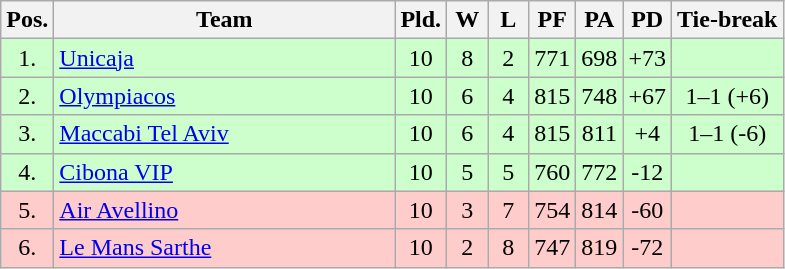<table class="wikitable" style="text-align:center">
<tr>
<th width=15>Pos.</th>
<th width=220>Team</th>
<th width=20>Pld.</th>
<th width=20>W</th>
<th width=20>L</th>
<th width=20>PF</th>
<th width=20>PA</th>
<th width=20>PD</th>
<th>Tie-break</th>
</tr>
<tr style="background: #ccffcc;">
<td>1.</td>
<td align=left> <a href='#'>Unicaja</a></td>
<td>10</td>
<td>8</td>
<td>2</td>
<td>771</td>
<td>698</td>
<td>+73</td>
<td></td>
</tr>
<tr style="background: #ccffcc;">
<td>2.</td>
<td align=left> <a href='#'>Olympiacos</a></td>
<td>10</td>
<td>6</td>
<td>4</td>
<td>815</td>
<td>748</td>
<td>+67</td>
<td>1–1 (+6)</td>
</tr>
<tr style="background: #ccffcc;">
<td>3.</td>
<td align=left> <a href='#'>Maccabi Tel Aviv</a></td>
<td>10</td>
<td>6</td>
<td>4</td>
<td>815</td>
<td>811</td>
<td>+4</td>
<td>1–1 (-6)</td>
</tr>
<tr style="background: #ccffcc;">
<td>4.</td>
<td align=left> <a href='#'>Cibona VIP</a></td>
<td>10</td>
<td>5</td>
<td>5</td>
<td>760</td>
<td>772</td>
<td>-12</td>
<td></td>
</tr>
<tr style="background: #ffcccc;">
<td>5.</td>
<td align=left> <a href='#'>Air Avellino</a></td>
<td>10</td>
<td>3</td>
<td>7</td>
<td>754</td>
<td>814</td>
<td>-60</td>
<td></td>
</tr>
<tr style="background: #ffcccc;">
<td>6.</td>
<td align=left> <a href='#'>Le Mans Sarthe</a></td>
<td>10</td>
<td>2</td>
<td>8</td>
<td>747</td>
<td>819</td>
<td>-72</td>
<td></td>
</tr>
</table>
